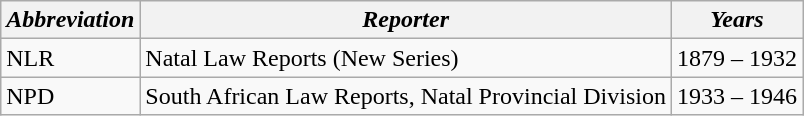<table class="wikitable">
<tr>
<th><em>Abbreviation</em></th>
<th><em>Reporter</em></th>
<th><em>Years</em></th>
</tr>
<tr valign="top">
<td>NLR</td>
<td>Natal Law Reports (New Series)</td>
<td>1879 – 1932</td>
</tr>
<tr valign="top">
<td>NPD</td>
<td>South African Law Reports, Natal Provincial Division</td>
<td>1933 – 1946</td>
</tr>
</table>
